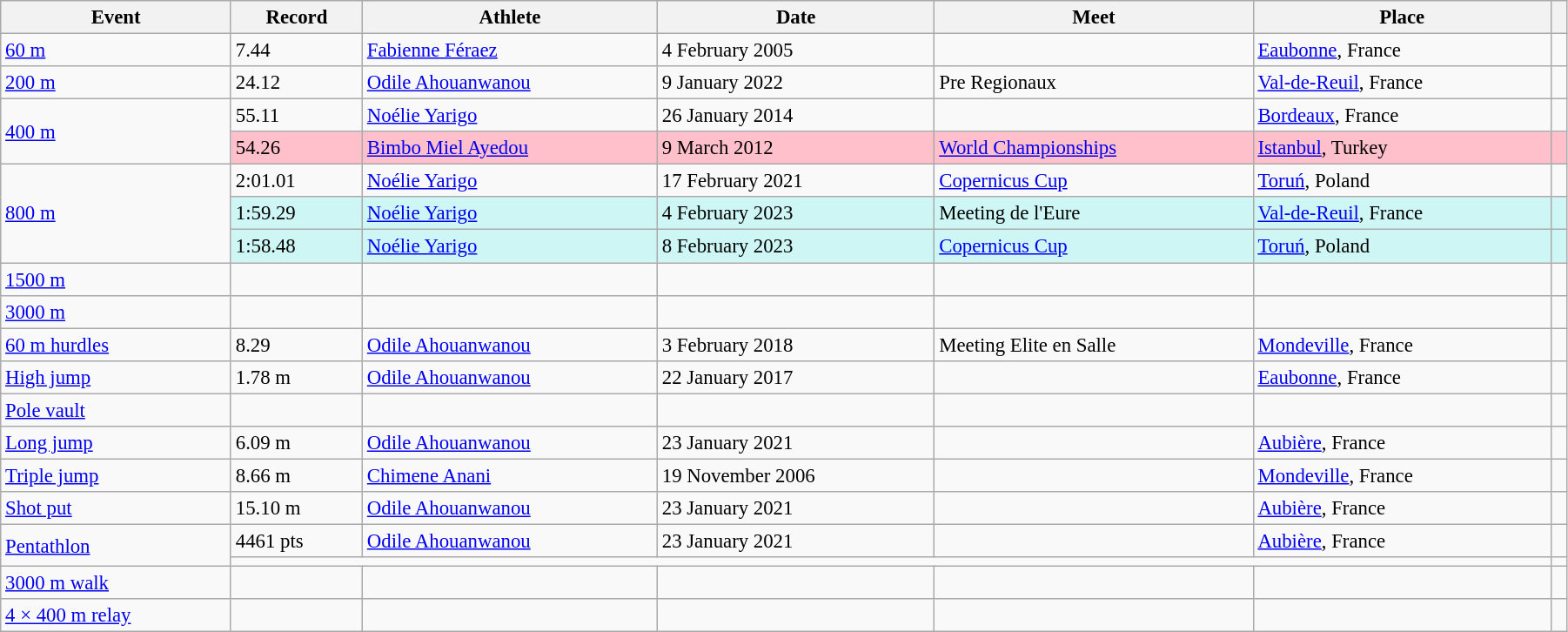<table class="wikitable" style="font-size:95%; width: 95%;">
<tr>
<th>Event</th>
<th>Record</th>
<th>Athlete</th>
<th>Date</th>
<th>Meet</th>
<th>Place</th>
<th></th>
</tr>
<tr>
<td><a href='#'>60 m</a></td>
<td>7.44</td>
<td><a href='#'>Fabienne Féraez</a></td>
<td>4 February 2005</td>
<td></td>
<td><a href='#'>Eaubonne</a>, France</td>
<td></td>
</tr>
<tr>
<td><a href='#'>200 m</a></td>
<td>24.12</td>
<td><a href='#'>Odile Ahouanwanou</a></td>
<td>9 January 2022</td>
<td>Pre Regionaux</td>
<td><a href='#'>Val-de-Reuil</a>, France</td>
<td></td>
</tr>
<tr>
<td rowspan=2><a href='#'>400 m</a></td>
<td>55.11</td>
<td><a href='#'>Noélie Yarigo</a></td>
<td>26 January 2014</td>
<td></td>
<td><a href='#'>Bordeaux</a>, France</td>
<td></td>
</tr>
<tr style="background:pink">
<td>54.26 </td>
<td><a href='#'>Bimbo Miel Ayedou</a></td>
<td>9 March 2012</td>
<td><a href='#'>World Championships</a></td>
<td><a href='#'>Istanbul</a>, Turkey</td>
<td></td>
</tr>
<tr>
<td rowspan=3><a href='#'>800 m</a></td>
<td>2:01.01</td>
<td><a href='#'>Noélie Yarigo</a></td>
<td>17 February 2021</td>
<td><a href='#'>Copernicus Cup</a></td>
<td><a href='#'>Toruń</a>, Poland</td>
<td></td>
</tr>
<tr bgcolor=#CEF6F5>
<td>1:59.29</td>
<td><a href='#'>Noélie Yarigo</a></td>
<td>4 February 2023</td>
<td>Meeting de l'Eure</td>
<td><a href='#'>Val-de-Reuil</a>, France</td>
<td></td>
</tr>
<tr bgcolor=#CEF6F5>
<td>1:58.48</td>
<td><a href='#'>Noélie Yarigo</a></td>
<td>8 February 2023</td>
<td><a href='#'>Copernicus Cup</a></td>
<td><a href='#'>Toruń</a>, Poland</td>
<td></td>
</tr>
<tr>
<td><a href='#'>1500 m</a></td>
<td></td>
<td></td>
<td></td>
<td></td>
<td></td>
<td></td>
</tr>
<tr>
<td><a href='#'>3000 m</a></td>
<td></td>
<td></td>
<td></td>
<td></td>
<td></td>
<td></td>
</tr>
<tr>
<td><a href='#'>60 m hurdles</a></td>
<td>8.29</td>
<td><a href='#'>Odile Ahouanwanou</a></td>
<td>3 February 2018</td>
<td>Meeting Elite en Salle</td>
<td><a href='#'>Mondeville</a>, France</td>
<td></td>
</tr>
<tr>
<td><a href='#'>High jump</a></td>
<td>1.78 m </td>
<td><a href='#'>Odile Ahouanwanou</a></td>
<td>22 January 2017</td>
<td></td>
<td><a href='#'>Eaubonne</a>, France</td>
<td></td>
</tr>
<tr>
<td><a href='#'>Pole vault</a></td>
<td></td>
<td></td>
<td></td>
<td></td>
<td></td>
<td></td>
</tr>
<tr>
<td><a href='#'>Long jump</a></td>
<td>6.09 m </td>
<td><a href='#'>Odile Ahouanwanou</a></td>
<td>23 January 2021</td>
<td></td>
<td><a href='#'>Aubière</a>, France</td>
<td></td>
</tr>
<tr>
<td><a href='#'>Triple jump</a></td>
<td>8.66 m</td>
<td><a href='#'>Chimene Anani</a></td>
<td>19 November 2006</td>
<td></td>
<td><a href='#'>Mondeville</a>, France</td>
<td></td>
</tr>
<tr>
<td><a href='#'>Shot put</a></td>
<td>15.10 m </td>
<td><a href='#'>Odile Ahouanwanou</a></td>
<td>23 January 2021</td>
<td></td>
<td><a href='#'>Aubière</a>, France</td>
<td></td>
</tr>
<tr>
<td rowspan=2><a href='#'>Pentathlon</a></td>
<td>4461 pts</td>
<td><a href='#'>Odile Ahouanwanou</a></td>
<td>23 January 2021</td>
<td></td>
<td><a href='#'>Aubière</a>, France</td>
<td></td>
</tr>
<tr>
<td colspan=5></td>
<td></td>
</tr>
<tr>
<td><a href='#'>3000 m walk</a></td>
<td></td>
<td></td>
<td></td>
<td></td>
<td></td>
<td></td>
</tr>
<tr>
<td><a href='#'>4 × 400 m relay</a></td>
<td></td>
<td></td>
<td></td>
<td></td>
<td></td>
<td></td>
</tr>
</table>
